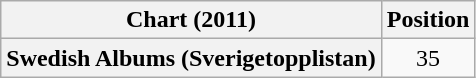<table class="wikitable plainrowheaders" style="text-align:center">
<tr>
<th scope="col">Chart (2011)</th>
<th scope="col">Position</th>
</tr>
<tr>
<th scope="row">Swedish Albums (Sverigetopplistan)</th>
<td>35</td>
</tr>
</table>
